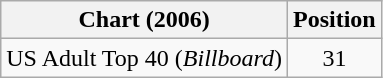<table class="wikitable">
<tr>
<th>Chart (2006)</th>
<th>Position</th>
</tr>
<tr>
<td>US Adult Top 40 (<em>Billboard</em>)</td>
<td style="text-align:center;">31</td>
</tr>
</table>
